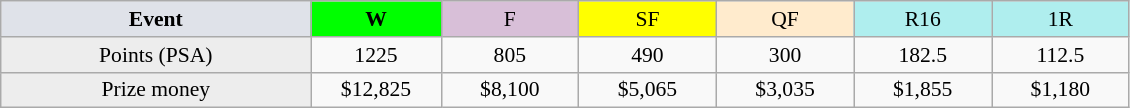<table class=wikitable style=font-size:90%;text-align:center>
<tr>
<td width=200 colspan=1 bgcolor=#dfe2e9><strong>Event</strong></td>
<td width=80 bgcolor=lime><strong>W</strong></td>
<td width=85 bgcolor=#D8BFD8>F</td>
<td width=85 bgcolor=#FFFF00>SF</td>
<td width=85 bgcolor=#ffebcd>QF</td>
<td width=85 bgcolor=#afeeee>R16</td>
<td width=85 bgcolor=#afeeee>1R</td>
</tr>
<tr>
<td bgcolor=#EDEDED>Points (PSA)</td>
<td>1225</td>
<td>805</td>
<td>490</td>
<td>300</td>
<td>182.5</td>
<td>112.5</td>
</tr>
<tr>
<td bgcolor=#EDEDED>Prize money</td>
<td>$12,825</td>
<td>$8,100</td>
<td>$5,065</td>
<td>$3,035</td>
<td>$1,855</td>
<td>$1,180</td>
</tr>
</table>
